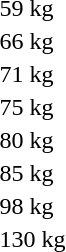<table>
<tr>
<td rowspan=2>59 kg<br></td>
<td rowspan=2></td>
<td rowspan=2></td>
<td></td>
</tr>
<tr>
<td></td>
</tr>
<tr>
<td rowspan=2>66 kg<br></td>
<td rowspan=2></td>
<td rowspan=2></td>
<td></td>
</tr>
<tr>
<td></td>
</tr>
<tr>
<td rowspan=2>71 kg<br></td>
<td rowspan=2></td>
<td rowspan=2></td>
<td></td>
</tr>
<tr>
<td></td>
</tr>
<tr>
<td rowspan=2>75 kg<br></td>
<td rowspan=2></td>
<td rowspan=2></td>
<td></td>
</tr>
<tr>
<td></td>
</tr>
<tr>
<td rowspan=2>80 kg<br></td>
<td rowspan=2></td>
<td rowspan=2></td>
<td></td>
</tr>
<tr>
<td></td>
</tr>
<tr>
<td rowspan=2>85 kg<br></td>
<td rowspan=2></td>
<td rowspan=2></td>
<td></td>
</tr>
<tr>
<td></td>
</tr>
<tr>
<td rowspan=2>98 kg<br></td>
<td rowspan=2></td>
<td rowspan=2></td>
<td></td>
</tr>
<tr>
<td></td>
</tr>
<tr>
<td rowspan=2>130 kg<br></td>
<td rowspan=2></td>
<td rowspan=2></td>
<td></td>
</tr>
<tr>
<td></td>
</tr>
</table>
